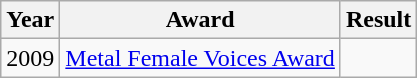<table class = "wikitable">
<tr>
<th>Year</th>
<th>Award</th>
<th>Result</th>
</tr>
<tr>
<td>2009</td>
<td><a href='#'>Metal Female Voices Award</a></td>
<td></td>
</tr>
</table>
